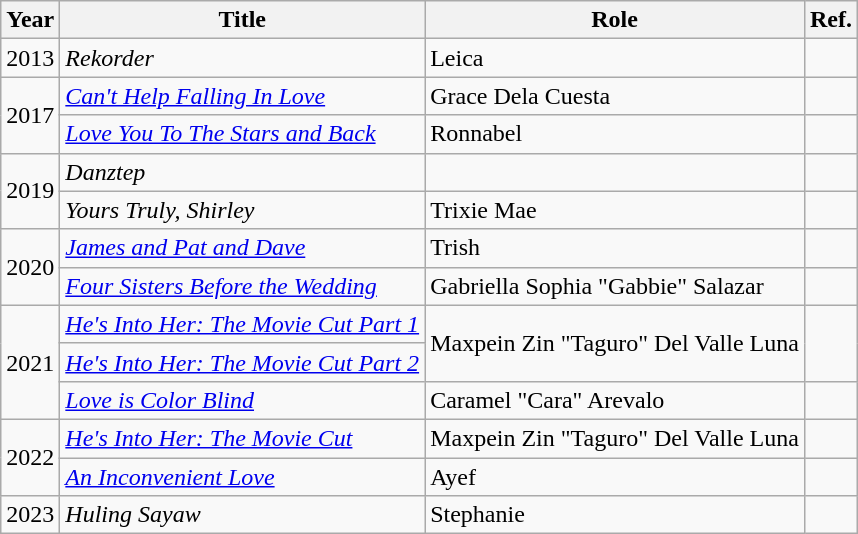<table class="wikitable">
<tr>
<th>Year</th>
<th>Title</th>
<th>Role</th>
<th>Ref.</th>
</tr>
<tr>
<td>2013</td>
<td><em>Rekorder</em></td>
<td>Leica</td>
<td></td>
</tr>
<tr>
<td rowspan="2">2017</td>
<td><a href='#'><em>Can't Help Falling In Love</em></a></td>
<td>Grace Dela Cuesta</td>
<td></td>
</tr>
<tr>
<td><em><a href='#'>Love You To The Stars and Back</a></em></td>
<td>Ronnabel</td>
<td></td>
</tr>
<tr>
<td rowspan="2">2019</td>
<td><em>Danztep</em></td>
<td></td>
<td></td>
</tr>
<tr>
<td><em>Yours Truly, Shirley</em></td>
<td>Trixie Mae</td>
<td></td>
</tr>
<tr>
<td rowspan="2">2020</td>
<td><em><a href='#'>James and Pat and Dave</a></em></td>
<td>Trish</td>
<td></td>
</tr>
<tr>
<td><em><a href='#'>Four Sisters Before the Wedding</a></em></td>
<td>Gabriella Sophia "Gabbie" Salazar</td>
<td></td>
</tr>
<tr>
<td rowspan="3">2021</td>
<td><em><a href='#'>He's Into Her: The Movie Cut Part 1</a></em></td>
<td rowspan="2">Maxpein Zin "Taguro" Del Valle Luna</td>
<td rowspan="2"></td>
</tr>
<tr>
<td><em><a href='#'>He's Into Her: The Movie Cut Part 2</a></em></td>
</tr>
<tr>
<td><em><a href='#'>Love is Color Blind</a></em></td>
<td>Caramel "Cara" Arevalo</td>
<td></td>
</tr>
<tr>
<td rowspan="2">2022</td>
<td><em><a href='#'>He's Into Her: The Movie Cut</a></em></td>
<td>Maxpein Zin "Taguro" Del Valle Luna</td>
<td></td>
</tr>
<tr>
<td><em><a href='#'>An Inconvenient Love</a></em></td>
<td>Ayef</td>
<td></td>
</tr>
<tr>
<td>2023</td>
<td><em>Huling Sayaw</em></td>
<td>Stephanie</td>
<td></td>
</tr>
</table>
